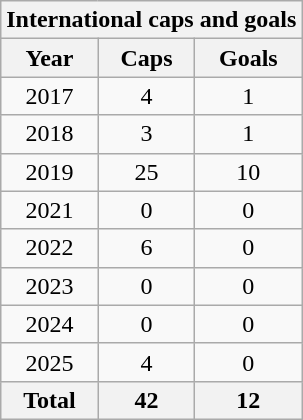<table class="wikitable sortable" style="text-align:center">
<tr>
<th colspan="3">International caps and goals</th>
</tr>
<tr>
<th>Year</th>
<th>Caps</th>
<th>Goals</th>
</tr>
<tr>
<td>2017</td>
<td>4</td>
<td>1</td>
</tr>
<tr>
<td>2018</td>
<td>3</td>
<td>1</td>
</tr>
<tr>
<td>2019</td>
<td>25</td>
<td>10</td>
</tr>
<tr>
<td>2021</td>
<td>0</td>
<td>0</td>
</tr>
<tr>
<td>2022</td>
<td>6</td>
<td>0</td>
</tr>
<tr>
<td>2023</td>
<td>0</td>
<td>0</td>
</tr>
<tr>
<td>2024</td>
<td>0</td>
<td>0</td>
</tr>
<tr>
<td>2025</td>
<td>4</td>
<td>0</td>
</tr>
<tr>
<th>Total</th>
<th>42</th>
<th>12</th>
</tr>
</table>
